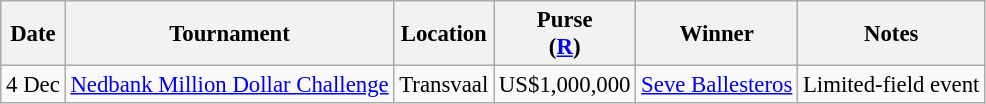<table class="wikitable" style="font-size:95%">
<tr>
<th>Date</th>
<th>Tournament</th>
<th>Location</th>
<th>Purse<br>(<a href='#'>R</a>)</th>
<th>Winner</th>
<th>Notes</th>
</tr>
<tr>
<td>4 Dec</td>
<td><a href='#'>Nedbank Million Dollar Challenge</a></td>
<td>Transvaal</td>
<td align=right>US$1,000,000</td>
<td> <a href='#'>Seve Ballesteros</a></td>
<td>Limited-field event</td>
</tr>
</table>
